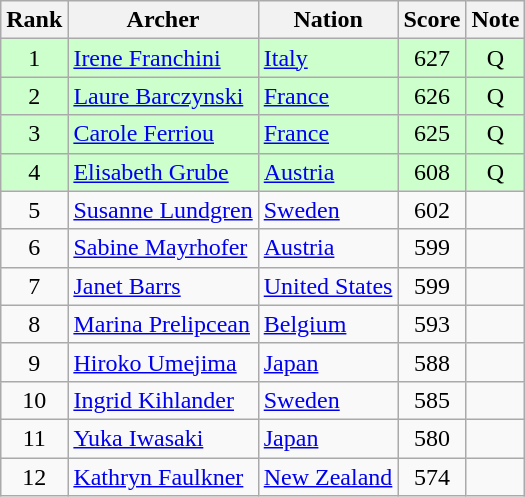<table class="wikitable sortable" style="text-align:center">
<tr>
<th>Rank</th>
<th>Archer</th>
<th>Nation</th>
<th>Score</th>
<th>Note</th>
</tr>
<tr bgcolor=ccffcc>
<td>1</td>
<td align=left><a href='#'>Irene Franchini</a></td>
<td align=left> <a href='#'>Italy</a></td>
<td>627</td>
<td>Q</td>
</tr>
<tr bgcolor=ccffcc>
<td>2</td>
<td align=left><a href='#'>Laure Barczynski</a></td>
<td align=left> <a href='#'>France</a></td>
<td>626</td>
<td>Q</td>
</tr>
<tr bgcolor=ccffcc>
<td>3</td>
<td align=left><a href='#'>Carole Ferriou</a></td>
<td align=left> <a href='#'>France</a></td>
<td>625</td>
<td>Q</td>
</tr>
<tr bgcolor=ccffcc>
<td>4</td>
<td align=left><a href='#'>Elisabeth Grube</a></td>
<td align=left> <a href='#'>Austria</a></td>
<td>608</td>
<td>Q</td>
</tr>
<tr>
<td>5</td>
<td align=left><a href='#'>Susanne Lundgren</a></td>
<td align=left> <a href='#'>Sweden</a></td>
<td>602</td>
<td></td>
</tr>
<tr>
<td>6</td>
<td align=left><a href='#'>Sabine Mayrhofer</a></td>
<td align=left> <a href='#'>Austria</a></td>
<td>599</td>
<td></td>
</tr>
<tr>
<td>7</td>
<td align=left><a href='#'>Janet Barrs</a></td>
<td align=left> <a href='#'>United States</a></td>
<td>599</td>
<td></td>
</tr>
<tr>
<td>8</td>
<td align=left><a href='#'>Marina Prelipcean</a></td>
<td align=left> <a href='#'>Belgium</a></td>
<td>593</td>
<td></td>
</tr>
<tr>
<td>9</td>
<td align=left><a href='#'>Hiroko Umejima</a></td>
<td align=left> <a href='#'>Japan</a></td>
<td>588</td>
<td></td>
</tr>
<tr>
<td>10</td>
<td align=left><a href='#'>Ingrid Kihlander</a></td>
<td align=left> <a href='#'>Sweden</a></td>
<td>585</td>
<td></td>
</tr>
<tr>
<td>11</td>
<td align=left><a href='#'>Yuka Iwasaki</a></td>
<td align=left> <a href='#'>Japan</a></td>
<td>580</td>
<td></td>
</tr>
<tr>
<td>12</td>
<td align=left><a href='#'>Kathryn Faulkner</a></td>
<td align=left> <a href='#'>New Zealand</a></td>
<td>574</td>
<td></td>
</tr>
</table>
